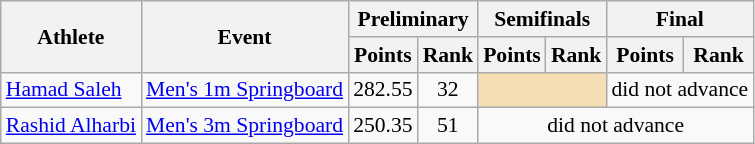<table class=wikitable style="font-size:90%">
<tr>
<th rowspan="2">Athlete</th>
<th rowspan="2">Event</th>
<th colspan="2">Preliminary</th>
<th colspan="2">Semifinals</th>
<th colspan="2">Final</th>
</tr>
<tr>
<th>Points</th>
<th>Rank</th>
<th>Points</th>
<th>Rank</th>
<th>Points</th>
<th>Rank</th>
</tr>
<tr>
<td rowspan="1"><a href='#'>Hamad Saleh</a></td>
<td><a href='#'>Men's 1m Springboard</a></td>
<td align=center>282.55</td>
<td align=center>32</td>
<td colspan= 2 bgcolor="wheat"></td>
<td align=center colspan=2>did not advance</td>
</tr>
<tr>
<td rowspan="1"><a href='#'>Rashid Alharbi</a></td>
<td><a href='#'>Men's 3m Springboard</a></td>
<td align=center>250.35</td>
<td align=center>51</td>
<td align=center colspan=4>did not advance</td>
</tr>
</table>
